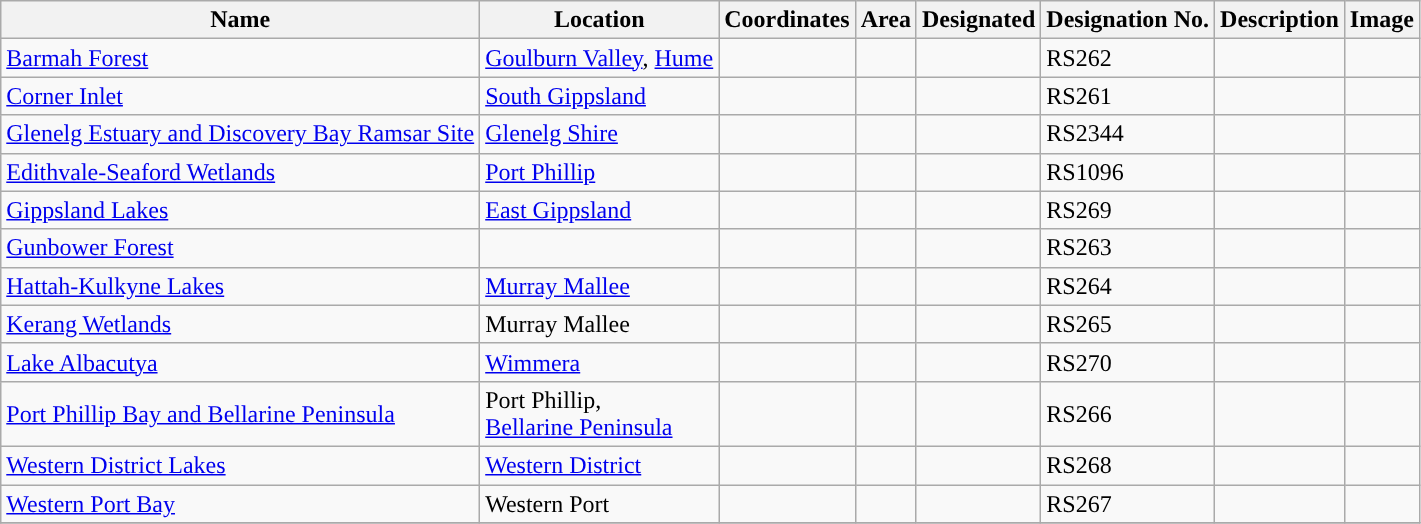<table class="wikitable sortable">
<tr>
<th style="background-color:">Name</th>
<th style="background-color:">Location</th>
<th style="background-color:">Coordinates</th>
<th style="background-color:">Area</th>
<th style="background-color:">Designated</th>
<th style="background-color:">Designation No.</th>
<th style="background-color:">Description</th>
<th style="background-color:">Image</th>
</tr>
<tr>
<td><a href='#'>Barmah Forest</a></td>
<td><a href='#'>Goulburn Valley</a>, <a href='#'>Hume</a></td>
<td></td>
<td></td>
<td></td>
<td>RS262</td>
<td></td>
<td></td>
</tr>
<tr>
<td><a href='#'>Corner Inlet</a></td>
<td><a href='#'>South Gippsland</a></td>
<td></td>
<td></td>
<td></td>
<td>RS261</td>
<td></td>
<td></td>
</tr>
<tr>
<td><a href='#'>Glenelg Estuary and Discovery Bay Ramsar Site</a></td>
<td><a href='#'>Glenelg Shire</a></td>
<td></td>
<td></td>
<td></td>
<td>RS2344</td>
<td></td>
<td></td>
</tr>
<tr>
<td><a href='#'>Edithvale-Seaford Wetlands</a></td>
<td><a href='#'>Port Phillip</a></td>
<td></td>
<td></td>
<td></td>
<td>RS1096</td>
<td></td>
<td></td>
</tr>
<tr>
<td><a href='#'>Gippsland Lakes</a></td>
<td><a href='#'>East Gippsland</a></td>
<td></td>
<td></td>
<td></td>
<td>RS269</td>
<td></td>
<td><br></td>
</tr>
<tr>
<td><a href='#'>Gunbower Forest</a></td>
<td></td>
<td></td>
<td></td>
<td></td>
<td>RS263</td>
<td></td>
<td></td>
</tr>
<tr>
<td><a href='#'>Hattah-Kulkyne Lakes</a></td>
<td><a href='#'>Murray Mallee</a></td>
<td></td>
<td></td>
<td></td>
<td>RS264</td>
<td></td>
<td></td>
</tr>
<tr>
<td><a href='#'>Kerang Wetlands</a></td>
<td>Murray Mallee</td>
<td></td>
<td></td>
<td></td>
<td>RS265</td>
<td></td>
<td></td>
</tr>
<tr>
<td><a href='#'>Lake Albacutya</a></td>
<td><a href='#'>Wimmera</a></td>
<td></td>
<td></td>
<td></td>
<td>RS270</td>
<td></td>
<td></td>
</tr>
<tr>
<td><a href='#'>Port Phillip Bay and Bellarine Peninsula</a></td>
<td>Port Phillip,<br><a href='#'>Bellarine Peninsula</a></td>
<td></td>
<td></td>
<td></td>
<td>RS266</td>
<td></td>
<td></td>
</tr>
<tr>
<td><a href='#'>Western District Lakes</a></td>
<td><a href='#'>Western District</a></td>
<td></td>
<td></td>
<td></td>
<td>RS268</td>
<td></td>
<td></td>
</tr>
<tr>
<td><a href='#'>Western Port Bay</a></td>
<td>Western Port</td>
<td></td>
<td></td>
<td></td>
<td>RS267</td>
<td></td>
<td></td>
</tr>
<tr>
</tr>
</table>
